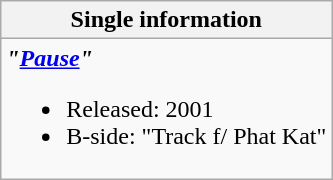<table class="wikitable">
<tr>
<th>Single information</th>
</tr>
<tr>
<td><strong><em>"<a href='#'>Pause</a>"</em></strong><br><ul><li>Released: 2001</li><li>B-side: "Track f/ Phat Kat"</li></ul></td>
</tr>
</table>
